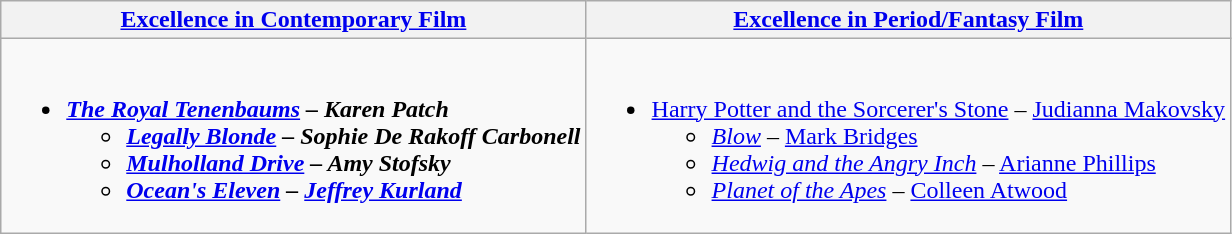<table class=wikitable style="width=100%">
<tr>
<th style="width=50%"><a href='#'>Excellence in Contemporary Film</a></th>
<th style="width=50%"><a href='#'>Excellence in Period/Fantasy Film</a></th>
</tr>
<tr>
<td valign="top"><br><ul><li><strong><em><a href='#'>The Royal Tenenbaums</a><em> – Karen Patch<strong><ul><li></em><a href='#'>Legally Blonde</a><em> – Sophie De Rakoff Carbonell</li><li></em><a href='#'>Mulholland Drive</a><em> – Amy Stofsky</li><li></em><a href='#'>Ocean's Eleven</a><em> – <a href='#'>Jeffrey Kurland</a></li></ul></li></ul></td>
<td valign="top"><br><ul><li></em></strong><a href='#'>Harry Potter and the Sorcerer's Stone</a></em> – <a href='#'>Judianna Makovsky</a></strong><ul><li><em><a href='#'>Blow</a></em> – <a href='#'>Mark Bridges</a></li><li><em><a href='#'>Hedwig and the Angry Inch</a></em> – <a href='#'>Arianne Phillips</a></li><li><em><a href='#'>Planet of the Apes</a></em> – <a href='#'>Colleen Atwood</a></li></ul></li></ul></td>
</tr>
</table>
